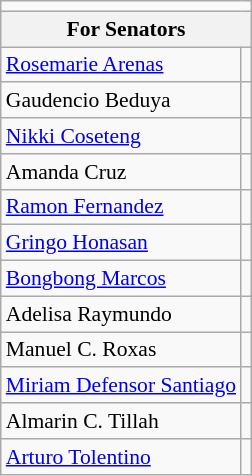<table class=wikitable style="font-size:90%">
<tr>
<td colspan=4 bgcolor=></td>
</tr>
<tr>
<th colspan=5>For Senators</th>
</tr>
<tr>
<td><a href='#'>Rosemarie Arenas</a></td>
<td></td>
</tr>
<tr>
<td>Gaudencio Beduya</td>
<td></td>
</tr>
<tr>
<td><a href='#'>Nikki Coseteng</a></td>
<td></td>
</tr>
<tr>
<td>Amanda Cruz</td>
<td></td>
</tr>
<tr>
<td><a href='#'>Ramon Fernandez</a></td>
<td></td>
</tr>
<tr>
<td><a href='#'>Gringo Honasan</a></td>
<td></td>
</tr>
<tr>
<td><a href='#'>Bongbong Marcos</a></td>
<td></td>
</tr>
<tr>
<td>Adelisa Raymundo</td>
<td></td>
</tr>
<tr>
<td>Manuel C. Roxas</td>
<td></td>
</tr>
<tr>
<td><a href='#'>Miriam Defensor Santiago</a></td>
<td></td>
</tr>
<tr>
<td>Almarin C. Tillah</td>
<td></td>
</tr>
<tr>
<td><a href='#'>Arturo Tolentino</a></td>
<td></td>
</tr>
</table>
